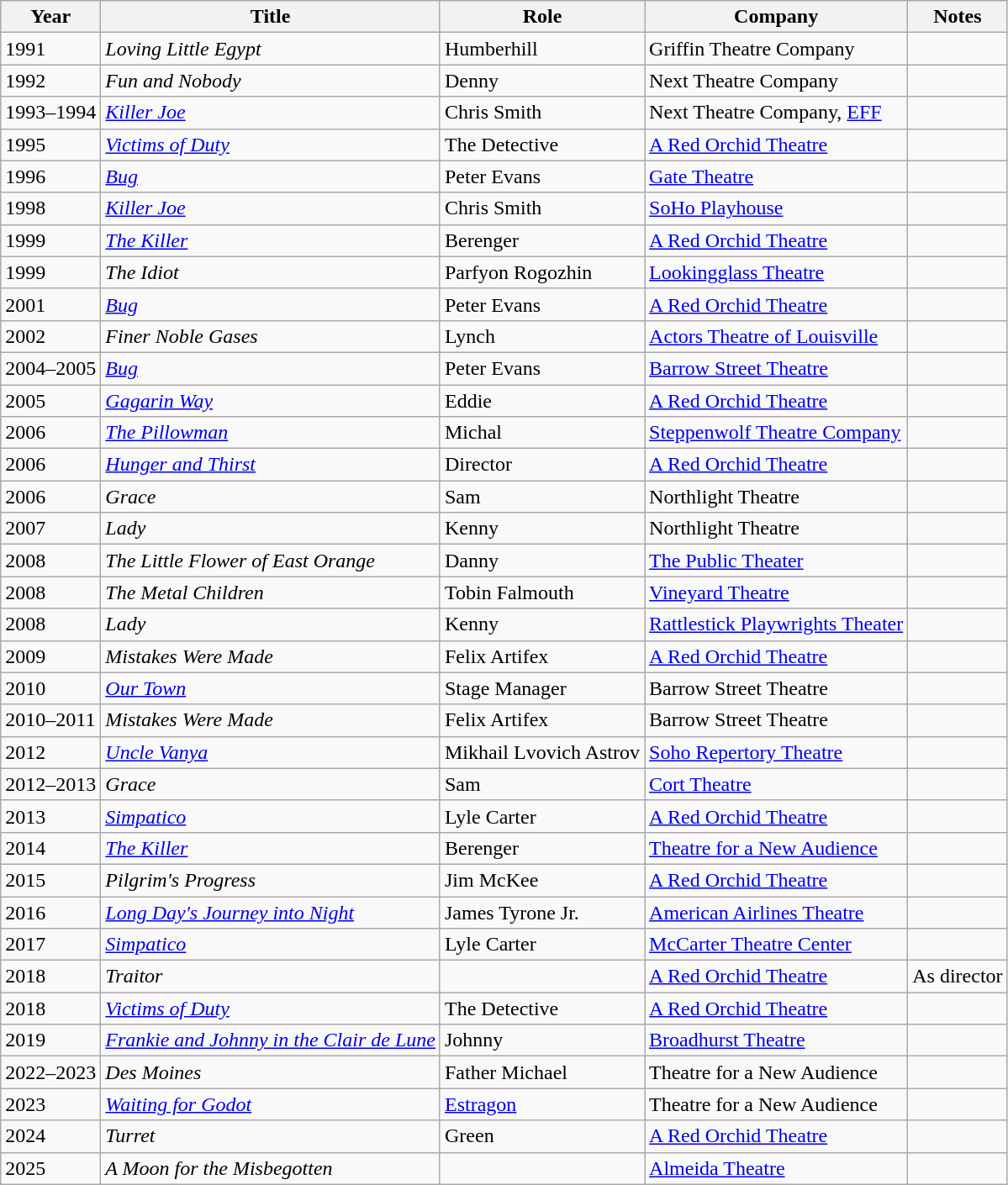<table class="wikitable sortable">
<tr>
<th scope="col">Year</th>
<th scope="col">Title</th>
<th scope="col">Role</th>
<th scope="col">Company</th>
<th scope="col" class="unsortable">Notes</th>
</tr>
<tr>
<td>1991</td>
<td><em>Loving Little Egypt</em></td>
<td>Humberhill</td>
<td>Griffin Theatre Company</td>
<td></td>
</tr>
<tr>
<td>1992</td>
<td><em>Fun and Nobody</em></td>
<td>Denny</td>
<td>Next Theatre Company</td>
<td></td>
</tr>
<tr>
<td>1993–1994</td>
<td><em><a href='#'>Killer Joe</a></em></td>
<td>Chris Smith</td>
<td>Next Theatre Company, <a href='#'>EFF</a></td>
<td></td>
</tr>
<tr>
<td>1995</td>
<td><em><a href='#'>Victims of Duty</a></em></td>
<td>The Detective</td>
<td><a href='#'>A Red Orchid Theatre</a></td>
<td></td>
</tr>
<tr>
<td>1996</td>
<td><em><a href='#'>Bug</a></em></td>
<td>Peter Evans</td>
<td><a href='#'>Gate Theatre</a></td>
<td></td>
</tr>
<tr>
<td>1998</td>
<td><em><a href='#'>Killer Joe</a></em></td>
<td>Chris Smith</td>
<td><a href='#'>SoHo Playhouse</a></td>
<td></td>
</tr>
<tr>
<td>1999</td>
<td><em><a href='#'>The Killer</a></em></td>
<td>Berenger</td>
<td><a href='#'>A Red Orchid Theatre</a></td>
<td></td>
</tr>
<tr>
<td>1999</td>
<td><em>The Idiot</em></td>
<td>Parfyon Rogozhin</td>
<td><a href='#'>Lookingglass Theatre</a></td>
<td></td>
</tr>
<tr>
<td>2001</td>
<td><em><a href='#'>Bug</a></em></td>
<td>Peter Evans</td>
<td><a href='#'>A Red Orchid Theatre</a></td>
<td></td>
</tr>
<tr>
<td>2002</td>
<td><em>Finer Noble Gases</em></td>
<td>Lynch</td>
<td><a href='#'>Actors Theatre of Louisville</a></td>
<td></td>
</tr>
<tr>
<td>2004–2005</td>
<td><em><a href='#'>Bug</a></em></td>
<td>Peter Evans</td>
<td><a href='#'>Barrow Street Theatre</a></td>
<td></td>
</tr>
<tr>
<td>2005</td>
<td><em><a href='#'>Gagarin Way</a></em></td>
<td>Eddie</td>
<td><a href='#'>A Red Orchid Theatre</a></td>
<td></td>
</tr>
<tr>
<td>2006</td>
<td><em><a href='#'>The Pillowman</a></em></td>
<td>Michal</td>
<td><a href='#'>Steppenwolf Theatre Company</a></td>
<td></td>
</tr>
<tr>
<td>2006</td>
<td><em><a href='#'>Hunger and Thirst</a></em></td>
<td>Director</td>
<td><a href='#'>A Red Orchid Theatre</a></td>
<td></td>
</tr>
<tr>
<td>2006</td>
<td><em>Grace</em></td>
<td>Sam</td>
<td>Northlight Theatre</td>
<td></td>
</tr>
<tr>
<td>2007</td>
<td><em>Lady</em></td>
<td>Kenny</td>
<td>Northlight Theatre</td>
<td></td>
</tr>
<tr>
<td>2008</td>
<td><em>The Little Flower of East Orange</em></td>
<td>Danny</td>
<td><a href='#'>The Public Theater</a></td>
<td></td>
</tr>
<tr>
<td>2008</td>
<td><em>The Metal Children</em></td>
<td>Tobin Falmouth</td>
<td><a href='#'>Vineyard Theatre</a></td>
<td></td>
</tr>
<tr>
<td>2008</td>
<td><em>Lady</em></td>
<td>Kenny</td>
<td><a href='#'>Rattlestick Playwrights Theater</a></td>
<td></td>
</tr>
<tr>
<td>2009</td>
<td><em>Mistakes Were Made</em></td>
<td>Felix Artifex</td>
<td><a href='#'>A Red Orchid Theatre</a></td>
<td></td>
</tr>
<tr>
<td>2010</td>
<td><em><a href='#'>Our Town</a></em></td>
<td>Stage Manager</td>
<td>Barrow Street Theatre</td>
<td></td>
</tr>
<tr>
<td>2010–2011</td>
<td><em>Mistakes Were Made</em></td>
<td>Felix Artifex</td>
<td>Barrow Street Theatre</td>
<td></td>
</tr>
<tr>
<td>2012</td>
<td><em><a href='#'>Uncle Vanya</a></em></td>
<td>Mikhail Lvovich Astrov</td>
<td><a href='#'>Soho Repertory Theatre</a></td>
<td></td>
</tr>
<tr>
<td>2012–2013</td>
<td><em>Grace</em></td>
<td>Sam</td>
<td><a href='#'>Cort Theatre</a></td>
<td></td>
</tr>
<tr>
<td>2013</td>
<td><em><a href='#'>Simpatico</a></em></td>
<td>Lyle Carter</td>
<td><a href='#'>A Red Orchid Theatre</a></td>
<td></td>
</tr>
<tr>
<td>2014</td>
<td><em><a href='#'>The Killer</a></em></td>
<td>Berenger</td>
<td><a href='#'>Theatre for a New Audience</a></td>
<td></td>
</tr>
<tr>
<td>2015</td>
<td><em>Pilgrim's Progress</em></td>
<td>Jim McKee</td>
<td><a href='#'>A Red Orchid Theatre</a></td>
<td></td>
</tr>
<tr>
<td>2016</td>
<td><em><a href='#'>Long Day's Journey into Night</a></em></td>
<td>James Tyrone Jr.</td>
<td><a href='#'>American Airlines Theatre</a></td>
<td></td>
</tr>
<tr>
<td>2017</td>
<td><em><a href='#'>Simpatico</a></em></td>
<td>Lyle Carter</td>
<td><a href='#'>McCarter Theatre Center</a></td>
<td></td>
</tr>
<tr>
<td>2018</td>
<td><em>Traitor</em></td>
<td></td>
<td><a href='#'>A Red Orchid Theatre</a></td>
<td>As director</td>
</tr>
<tr>
<td>2018</td>
<td><em><a href='#'>Victims of Duty</a></em></td>
<td>The Detective</td>
<td><a href='#'>A Red Orchid Theatre</a></td>
<td></td>
</tr>
<tr>
<td>2019</td>
<td><em><a href='#'>Frankie and Johnny in the Clair de Lune</a></em></td>
<td>Johnny</td>
<td><a href='#'>Broadhurst Theatre</a></td>
<td></td>
</tr>
<tr>
<td>2022–2023</td>
<td><em>Des Moines</em></td>
<td>Father Michael</td>
<td>Theatre for a New Audience</td>
<td></td>
</tr>
<tr>
<td>2023</td>
<td><em><a href='#'>Waiting for Godot</a></em></td>
<td><a href='#'>Estragon</a></td>
<td>Theatre for a New Audience</td>
<td></td>
</tr>
<tr>
<td>2024</td>
<td><em>Turret</em></td>
<td>Green</td>
<td><a href='#'>A Red Orchid Theatre</a></td>
<td></td>
</tr>
<tr>
<td>2025</td>
<td><em>A Moon for the Misbegotten</em></td>
<td></td>
<td><a href='#'>Almeida Theatre</a></td>
<td></td>
</tr>
</table>
